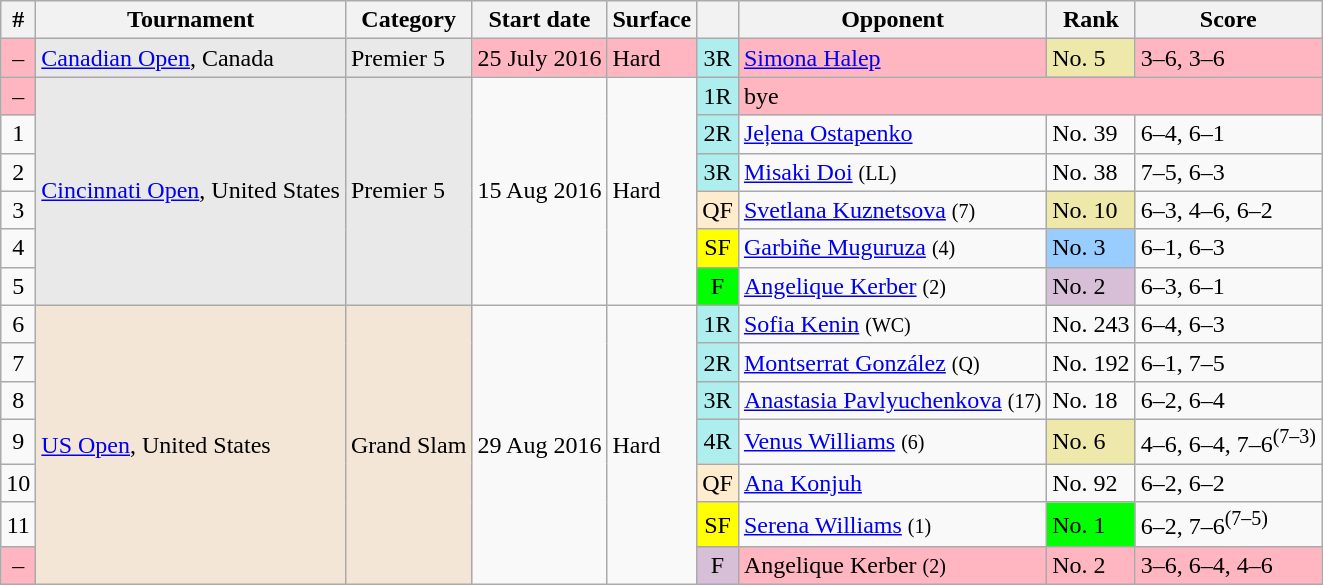<table class="wikitable sortable">
<tr>
<th scope="col">#</th>
<th scope="col">Tournament</th>
<th scope="col">Category</th>
<th scope="col">Start date</th>
<th scope="col">Surface</th>
<th scope="col"></th>
<th scope="col">Opponent</th>
<th scope="col">Rank</th>
<th class="unsortable" scope="col">Score</th>
</tr>
<tr bgcolor="lightpink">
<td align="center">–</td>
<td bgcolor="E9e9e9"><a href='#'>Canadian Open</a>, Canada</td>
<td bgcolor="E9e9e9">Premier 5</td>
<td>25 July 2016</td>
<td>Hard</td>
<td bgcolor="afeeee" align="center">3R</td>
<td> <a href='#'>Simona Halep</a></td>
<td align="left" bgcolor=eee8aa>No. 5</td>
<td>3–6, 3–6</td>
</tr>
<tr>
<td align="center"  bgcolor="lightpink">–</td>
<td rowspan="6" bgcolor=e9e9e9><a href='#'>Cincinnati Open</a>, United States</td>
<td rowspan="6" bgcolor=e9e9e9>Premier 5</td>
<td rowspan="6">15 Aug 2016</td>
<td rowspan="6">Hard</td>
<td bgcolor=afeeee align="center">1R</td>
<td colspan="3" bgcolor="lightpink">bye</td>
</tr>
<tr>
<td align="center">1</td>
<td bgcolor=afeeee align="center">2R</td>
<td> <a href='#'>Jeļena Ostapenko</a></td>
<td>No. 39</td>
<td>6–4, 6–1</td>
</tr>
<tr>
<td align="center">2</td>
<td bgcolor=afeeee align="center">3R</td>
<td> <a href='#'>Misaki Doi</a> <small>(LL)</small></td>
<td>No. 38</td>
<td>7–5, 6–3</td>
</tr>
<tr>
<td align="center">3</td>
<td bgcolor=ffebcd align="center">QF</td>
<td> <a href='#'>Svetlana Kuznetsova</a> <small>(7)</small></td>
<td bgcolor=eee8aa>No. 10</td>
<td>6–3, 4–6, 6–2</td>
</tr>
<tr>
<td align="center">4</td>
<td bgcolor=yellow align="center">SF</td>
<td> <a href='#'>Garbiñe Muguruza</a> <small>(4)</small></td>
<td bgcolor=#9cf>No. 3</td>
<td>6–1, 6–3</td>
</tr>
<tr>
<td align="center">5</td>
<td bgcolor=lime align="center">F</td>
<td> <a href='#'>Angelique Kerber</a> <small>(2)</small></td>
<td bgcolor=thistle>No. 2</td>
<td>6–3, 6–1</td>
</tr>
<tr>
<td align="center">6</td>
<td rowspan="7" bgcolor=f3e6d7><a href='#'>US Open</a>, United States</td>
<td rowspan="7" bgcolor=f3e6d7>Grand Slam</td>
<td rowspan="7">29 Aug 2016</td>
<td rowspan="7">Hard</td>
<td bgcolor=afeeee align="center">1R</td>
<td> <a href='#'>Sofia Kenin</a> <small>(WC)</small></td>
<td>No. 243</td>
<td>6–4, 6–3</td>
</tr>
<tr>
<td align="center">7</td>
<td bgcolor=afeeee align="center">2R</td>
<td> <a href='#'>Montserrat González</a> <small>(Q)</small></td>
<td>No. 192</td>
<td>6–1, 7–5</td>
</tr>
<tr>
<td align="center">8</td>
<td bgcolor=afeeee align="center">3R</td>
<td> <a href='#'>Anastasia Pavlyuchenkova</a> <small>(17)</small></td>
<td>No. 18</td>
<td>6–2, 6–4</td>
</tr>
<tr>
<td align="center">9</td>
<td bgcolor=afeeee align="center">4R</td>
<td> <a href='#'>Venus Williams</a> <small>(6)</small></td>
<td bgcolor=eee8aa>No. 6</td>
<td>4–6, 6–4, 7–6<sup>(7–3)</sup></td>
</tr>
<tr>
<td align="center">10</td>
<td bgcolor=ffebcd align="center">QF</td>
<td> <a href='#'>Ana Konjuh</a></td>
<td>No. 92</td>
<td>6–2, 6–2</td>
</tr>
<tr>
<td align="center">11</td>
<td bgcolor=yellow align="center">SF</td>
<td> <a href='#'>Serena Williams</a> <small>(1)</small></td>
<td bgcolor=lime>No. 1</td>
<td>6–2, 7–6<sup>(7–5)</sup></td>
</tr>
<tr>
<td bgcolor="lightpink" align=center>–</td>
<td bgcolor=thistle align="center">F</td>
<td bgcolor="lightpink"> Angelique Kerber <small>(2)</small></td>
<td bgcolor="lightpink" bgcolor=thistle>No. 2</td>
<td bgcolor="lightpink">3–6, 6–4, 4–6</td>
</tr>
</table>
